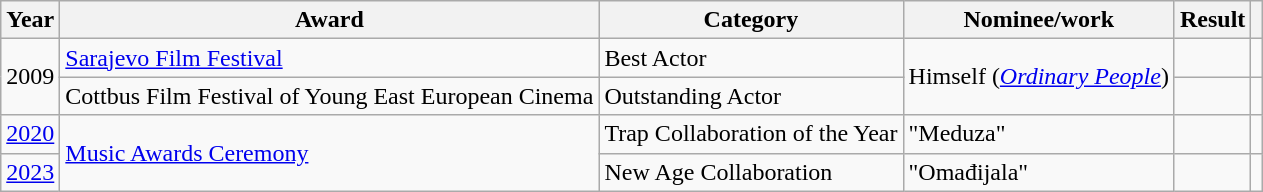<table class="wikitable">
<tr>
<th>Year</th>
<th>Award</th>
<th>Category</th>
<th>Nominee/work</th>
<th>Result</th>
<th></th>
</tr>
<tr>
<td rowspan="2">2009</td>
<td><a href='#'>Sarajevo Film Festival</a></td>
<td>Best Actor</td>
<td rowspan="2">Himself (<em><a href='#'>Ordinary People</a></em>)</td>
<td></td>
<td></td>
</tr>
<tr>
<td>Cottbus Film Festival of Young East European Cinema</td>
<td>Outstanding Actor</td>
<td></td>
<td></td>
</tr>
<tr>
<td><a href='#'>2020</a></td>
<td rowspan="2"><a href='#'>Music Awards Ceremony</a></td>
<td>Trap Collaboration of the Year</td>
<td>"Meduza"</td>
<td></td>
<td></td>
</tr>
<tr>
<td><a href='#'>2023</a></td>
<td>New Age Collaboration</td>
<td>"Omađijala"</td>
<td></td>
<td></td>
</tr>
</table>
